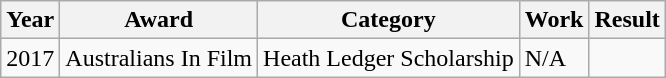<table class="wikitable">
<tr>
<th>Year</th>
<th>Award</th>
<th>Category</th>
<th>Work</th>
<th>Result</th>
</tr>
<tr>
<td>2017</td>
<td>Australians In Film</td>
<td>Heath Ledger Scholarship</td>
<td>N/A</td>
<td></td>
</tr>
</table>
